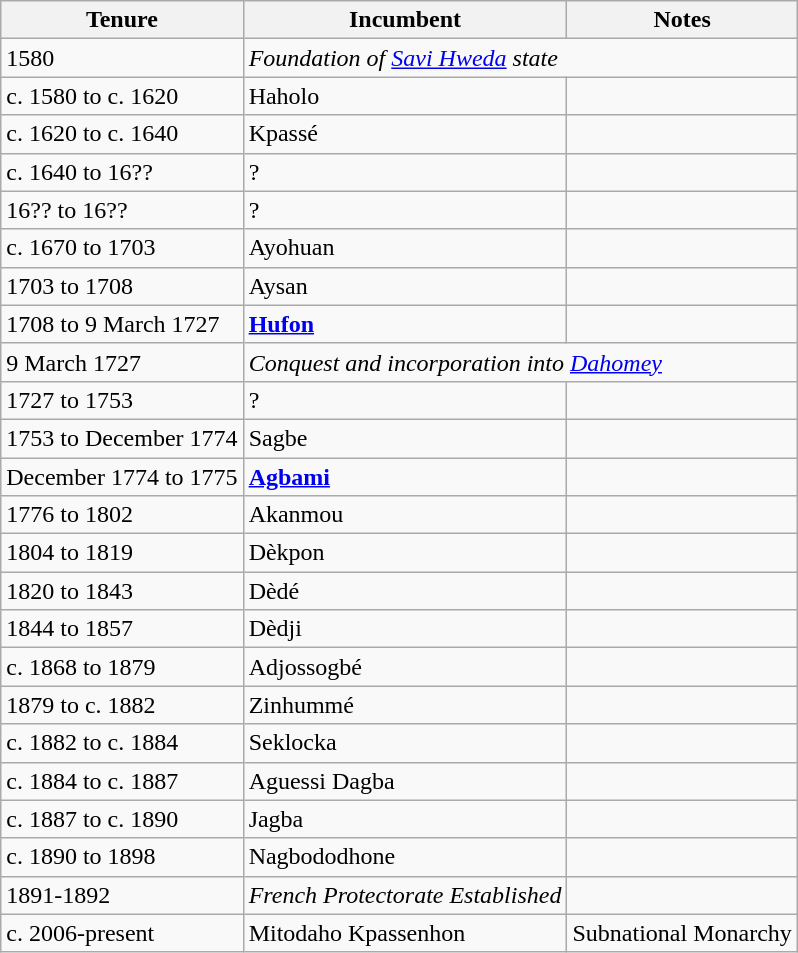<table class="wikitable">
<tr>
<th>Tenure</th>
<th>Incumbent</th>
<th>Notes</th>
</tr>
<tr>
<td>1580</td>
<td colspan="2"><em>Foundation of <a href='#'>Savi Hweda</a> state</em></td>
</tr>
<tr>
<td>c. 1580 to c. 1620</td>
<td>Haholo</td>
<td></td>
</tr>
<tr>
<td>c. 1620 to c. 1640</td>
<td>Kpassé</td>
<td></td>
</tr>
<tr>
<td>c. 1640 to 16??</td>
<td>?</td>
<td></td>
</tr>
<tr>
<td>16?? to 16??</td>
<td>?</td>
<td></td>
</tr>
<tr>
<td>c. 1670 to 1703</td>
<td>Ayohuan</td>
<td></td>
</tr>
<tr>
<td>1703 to 1708</td>
<td>Aysan</td>
<td></td>
</tr>
<tr>
<td>1708 to 9 March 1727</td>
<td><strong><a href='#'>Hufon</a></strong></td>
<td></td>
</tr>
<tr>
<td>9 March 1727</td>
<td colspan="2"><em>Conquest and incorporation into <a href='#'>Dahomey</a></em></td>
</tr>
<tr>
<td>1727 to 1753</td>
<td>?</td>
<td></td>
</tr>
<tr>
<td>1753 to December 1774</td>
<td>Sagbe</td>
<td></td>
</tr>
<tr>
<td>December 1774 to 1775</td>
<td><strong><a href='#'>Agbami</a></strong></td>
<td></td>
</tr>
<tr>
<td>1776 to 1802</td>
<td>Akanmou</td>
<td></td>
</tr>
<tr>
<td>1804 to 1819</td>
<td>Dèkpon</td>
<td></td>
</tr>
<tr>
<td>1820 to 1843</td>
<td>Dèdé</td>
<td></td>
</tr>
<tr>
<td>1844 to 1857</td>
<td>Dèdji</td>
<td></td>
</tr>
<tr>
<td>c. 1868 to 1879</td>
<td>Adjossogbé</td>
<td></td>
</tr>
<tr>
<td>1879 to c. 1882</td>
<td>Zinhummé</td>
<td></td>
</tr>
<tr>
<td>c. 1882 to c. 1884</td>
<td>Seklocka</td>
<td></td>
</tr>
<tr>
<td>c. 1884 to c. 1887</td>
<td>Aguessi Dagba</td>
<td></td>
</tr>
<tr>
<td>c. 1887 to c. 1890</td>
<td>Jagba</td>
<td></td>
</tr>
<tr>
<td>c. 1890 to 1898</td>
<td>Nagbododhone</td>
<td></td>
</tr>
<tr>
<td>1891-1892</td>
<td><em>French Protectorate Established</em></td>
<td></td>
</tr>
<tr>
<td>c. 2006-present</td>
<td>Mitodaho Kpassenhon</td>
<td>Subnational Monarchy</td>
</tr>
</table>
